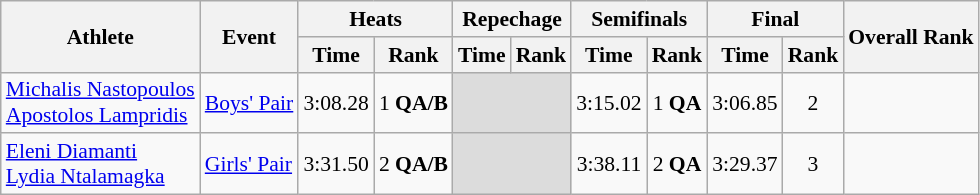<table class="wikitable" style="font-size:90%">
<tr>
<th rowspan="2">Athlete</th>
<th rowspan="2">Event</th>
<th colspan="2">Heats</th>
<th colspan="2">Repechage</th>
<th colspan="2">Semifinals</th>
<th colspan="2">Final</th>
<th rowspan="2">Overall Rank</th>
</tr>
<tr>
<th>Time</th>
<th>Rank</th>
<th>Time</th>
<th>Rank</th>
<th>Time</th>
<th>Rank</th>
<th>Time</th>
<th>Rank</th>
</tr>
<tr>
<td><a href='#'>Michalis Nastopoulos</a><br><a href='#'>Apostolos Lampridis</a></td>
<td><a href='#'>Boys' Pair</a></td>
<td align=center>3:08.28</td>
<td align=center>1 <strong>QA/B</strong></td>
<td colspan=2 bgcolor=#DCDCDC></td>
<td align=center>3:15.02</td>
<td align=center>1 <strong>QA</strong></td>
<td align=center>3:06.85</td>
<td align=center>2</td>
<td align=center></td>
</tr>
<tr>
<td><a href='#'>Eleni Diamanti</a><br><a href='#'>Lydia Ntalamagka</a></td>
<td><a href='#'>Girls' Pair</a></td>
<td align=center>3:31.50</td>
<td align=center>2 <strong>QA/B</strong></td>
<td colspan=2 bgcolor=#DCDCDC></td>
<td align=center>3:38.11</td>
<td align=center>2 <strong>QA</strong></td>
<td align=center>3:29.37</td>
<td align=center>3</td>
<td align=center></td>
</tr>
</table>
